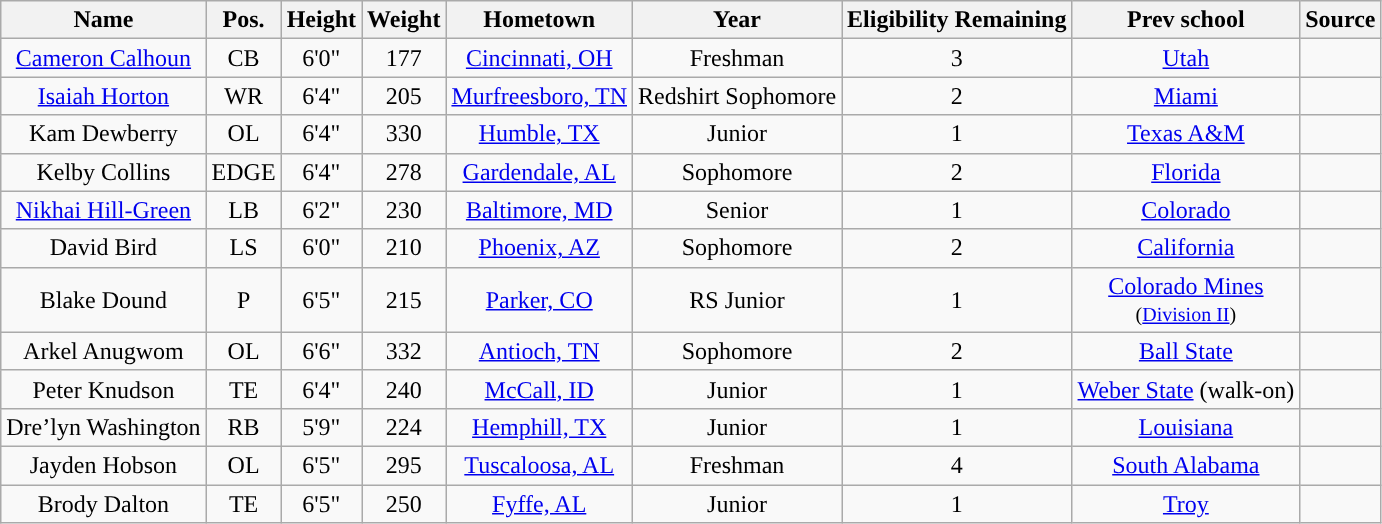<table class="wikitable sortable">
<tr>
<th style="text-align:center; ">Name</th>
<th style="text-align:center; ">Pos.</th>
<th style="text-align:center; ">Height</th>
<th style="text-align:center; ">Weight</th>
<th style="text-align:center; ">Hometown</th>
<th style="text-align:center; ">Year</th>
<th style="text-align:center; ">Eligibility Remaining</th>
<th style="text-align:center; ">Prev school</th>
<th style="text-align:center; ">Source</th>
</tr>
<tr align="center">
<td><a href='#'>Cameron Calhoun</a></td>
<td>CB</td>
<td>6'0"</td>
<td>177</td>
<td><a href='#'>Cincinnati, OH</a></td>
<td>Freshman</td>
<td>3</td>
<td><a href='#'>Utah</a></td>
<td></td>
</tr>
<tr align="center">
<td><a href='#'>Isaiah Horton</a></td>
<td>WR</td>
<td>6'4"</td>
<td>205</td>
<td><a href='#'>Murfreesboro, TN</a></td>
<td>Redshirt Sophomore</td>
<td>2</td>
<td><a href='#'>Miami</a></td>
<td></td>
</tr>
<tr align="center">
<td>Kam Dewberry</td>
<td>OL</td>
<td>6'4"</td>
<td>330</td>
<td><a href='#'>Humble, TX</a></td>
<td>Junior</td>
<td>1</td>
<td><a href='#'>Texas A&M</a></td>
<td></td>
</tr>
<tr align="center">
<td>Kelby Collins</td>
<td>EDGE</td>
<td>6'4"</td>
<td>278</td>
<td><a href='#'>Gardendale, AL</a></td>
<td>Sophomore</td>
<td>2</td>
<td><a href='#'>Florida</a></td>
<td></td>
</tr>
<tr align="center">
<td><a href='#'>Nikhai Hill-Green</a></td>
<td>LB</td>
<td>6'2"</td>
<td>230</td>
<td><a href='#'>Baltimore, MD</a></td>
<td>Senior</td>
<td>1</td>
<td><a href='#'>Colorado</a></td>
<td></td>
</tr>
<tr align="center">
<td>David Bird</td>
<td>LS</td>
<td>6'0"</td>
<td>210</td>
<td><a href='#'>Phoenix, AZ</a></td>
<td>Sophomore</td>
<td>2</td>
<td><a href='#'>California</a></td>
<td></td>
</tr>
<tr align="center">
<td>Blake Dound</td>
<td>P</td>
<td>6'5"</td>
<td>215</td>
<td><a href='#'>Parker, CO</a></td>
<td>RS Junior</td>
<td>1</td>
<td><a href='#'>Colorado Mines</a> <br><small>(<a href='#'>Division II</a>)</small></td>
<td></td>
</tr>
<tr align="center">
<td>Arkel Anugwom</td>
<td>OL</td>
<td>6'6"</td>
<td>332</td>
<td><a href='#'>Antioch, TN</a></td>
<td>Sophomore</td>
<td>2</td>
<td><a href='#'>Ball State</a></td>
<td></td>
</tr>
<tr align="center">
<td>Peter Knudson</td>
<td>TE</td>
<td>6'4"</td>
<td>240</td>
<td><a href='#'>McCall, ID</a></td>
<td>Junior</td>
<td>1</td>
<td><a href='#'>Weber State</a> (walk-on)</td>
<td></td>
</tr>
<tr align="center">
<td>Dre’lyn Washington</td>
<td>RB</td>
<td>5'9"</td>
<td>224</td>
<td><a href='#'>Hemphill, TX</a></td>
<td>Junior</td>
<td>1</td>
<td><a href='#'>Louisiana</a></td>
<td></td>
</tr>
<tr align="center">
<td>Jayden Hobson</td>
<td>OL</td>
<td>6'5"</td>
<td>295</td>
<td><a href='#'>Tuscaloosa, AL</a></td>
<td>Freshman</td>
<td>4</td>
<td><a href='#'>South Alabama</a></td>
<td></td>
</tr>
<tr align="center">
<td>Brody Dalton</td>
<td>TE</td>
<td>6'5"</td>
<td>250</td>
<td><a href='#'>Fyffe, AL</a></td>
<td>Junior</td>
<td>1</td>
<td><a href='#'>Troy</a></td>
<td></td>
</tr>
</table>
